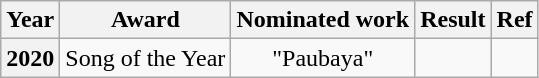<table class="wikitable sortable" style=text-align:center>
<tr>
<th>Year</th>
<th>Award</th>
<th>Nominated work</th>
<th>Result</th>
<th>Ref</th>
</tr>
<tr>
<th>2020</th>
<td>Song of the Year</td>
<td align=center>"Paubaya"</td>
<td></td>
<td></td>
</tr>
</table>
